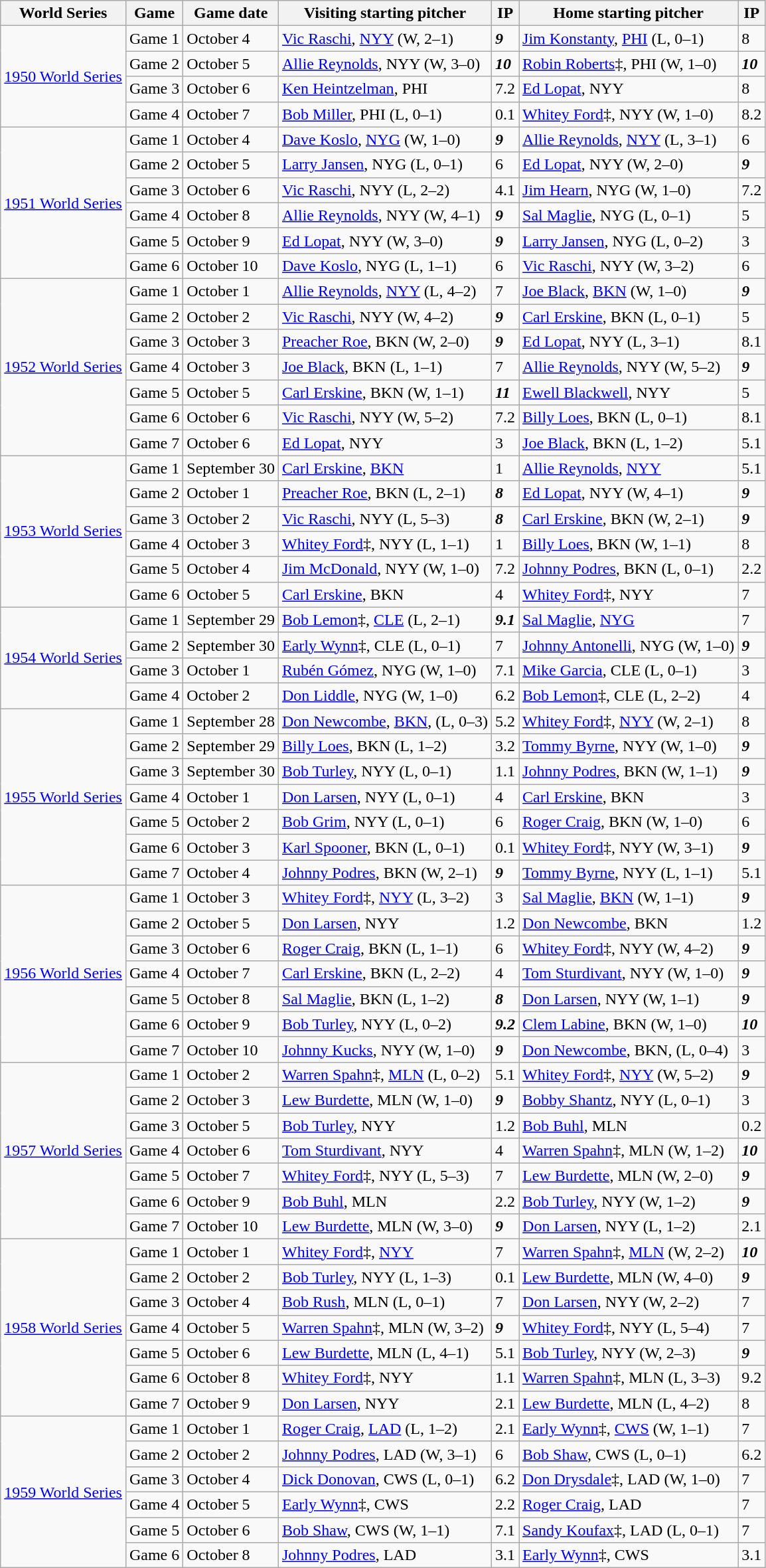<table class="wikitable">
<tr>
<th>World Series</th>
<th>Game</th>
<th>Game date</th>
<th>Visiting starting pitcher</th>
<th>IP</th>
<th>Home starting pitcher</th>
<th>IP</th>
</tr>
<tr>
<td rowspan=4><a href='#'>1950 World Series</a></td>
<td>Game 1</td>
<td>October 4</td>
<td><a href='#'>Vic Raschi</a>, <a href='#'>NYY</a> (W, 2–1)</td>
<td><strong><em>9</em></strong></td>
<td><a href='#'>Jim Konstanty</a>, <a href='#'>PHI</a> (L, 0–1)</td>
<td>8</td>
</tr>
<tr>
<td>Game 2</td>
<td>October 5</td>
<td><a href='#'>Allie Reynolds</a>, NYY (W, 3–0)</td>
<td><strong><em>10</em></strong></td>
<td><a href='#'>Robin Roberts</a>‡, PHI (W, 1–0)</td>
<td><strong><em>10</em></strong></td>
</tr>
<tr>
<td>Game 3</td>
<td>October 6</td>
<td><a href='#'>Ken Heintzelman</a>, PHI</td>
<td>7.2</td>
<td><a href='#'>Ed Lopat</a>, NYY</td>
<td>8</td>
</tr>
<tr>
<td>Game 4</td>
<td>October 7</td>
<td><a href='#'>Bob Miller</a>, PHI (L, 0–1)</td>
<td>0.1</td>
<td><a href='#'>Whitey Ford</a>‡, NYY (W, 1–0)</td>
<td>8.2</td>
</tr>
<tr>
<td rowspan=6><a href='#'>1951 World Series</a></td>
<td>Game 1</td>
<td>October 4</td>
<td><a href='#'>Dave Koslo</a>, <a href='#'>NYG</a> (W, 1–0)</td>
<td><strong><em>9</em></strong></td>
<td><a href='#'>Allie Reynolds</a>, <a href='#'>NYY</a> (L, 3–1)</td>
<td>6</td>
</tr>
<tr>
<td>Game 2</td>
<td>October 5</td>
<td><a href='#'>Larry Jansen</a>, NYG (L, 0–1)</td>
<td>6</td>
<td><a href='#'>Ed Lopat</a>, NYY (W, 2–0)</td>
<td><strong><em>9</em></strong></td>
</tr>
<tr>
<td>Game 3</td>
<td>October 6</td>
<td><a href='#'>Vic Raschi</a>, NYY (L, 2–2)</td>
<td>4.1</td>
<td><a href='#'>Jim Hearn</a>, NYG (W, 1–0)</td>
<td>7.2</td>
</tr>
<tr>
<td>Game 4</td>
<td>October 8</td>
<td><a href='#'>Allie Reynolds</a>, NYY (W, 4–1)</td>
<td><strong><em>9</em></strong></td>
<td><a href='#'>Sal Maglie</a>, NYG (L, 0–1)</td>
<td>5</td>
</tr>
<tr>
<td>Game 5</td>
<td>October 9</td>
<td><a href='#'>Ed Lopat</a>, NYY (W, 3–0)</td>
<td><strong><em>9</em></strong></td>
<td><a href='#'>Larry Jansen</a>, NYG (L, 0–2)</td>
<td>3</td>
</tr>
<tr>
<td>Game 6</td>
<td>October 10</td>
<td><a href='#'>Dave Koslo</a>, NYG (L, 1–1)</td>
<td>6</td>
<td><a href='#'>Vic Raschi</a>, NYY (W, 3–2)</td>
<td>6</td>
</tr>
<tr>
<td rowspan=7><a href='#'>1952 World Series</a></td>
<td>Game 1</td>
<td>October 1</td>
<td><a href='#'>Allie Reynolds</a>, <a href='#'>NYY</a> (L, 4–2)</td>
<td>7</td>
<td><a href='#'>Joe Black</a>, <a href='#'>BKN</a> (W, 1–0)</td>
<td><strong><em>9</em></strong></td>
</tr>
<tr>
<td>Game 2</td>
<td>October 2</td>
<td><a href='#'>Vic Raschi</a>, NYY (W, 4–2)</td>
<td><strong><em>9</em></strong></td>
<td><a href='#'>Carl Erskine</a>, BKN (L, 0–1)</td>
<td>5</td>
</tr>
<tr>
<td>Game 3</td>
<td>October 3</td>
<td><a href='#'>Preacher Roe</a>, BKN (W, 2–0)</td>
<td><strong><em>9</em></strong></td>
<td><a href='#'>Ed Lopat</a>, NYY (L, 3–1)</td>
<td>8.1</td>
</tr>
<tr>
<td>Game 4</td>
<td>October 3</td>
<td><a href='#'>Joe Black</a>, BKN (L, 1–1)</td>
<td>7</td>
<td><a href='#'>Allie Reynolds</a>, NYY (W, 5–2)</td>
<td><strong><em>9</em></strong></td>
</tr>
<tr>
<td>Game 5</td>
<td>October 5</td>
<td><a href='#'>Carl Erskine</a>, BKN (W, 1–1)</td>
<td><strong><em>11</em></strong></td>
<td><a href='#'>Ewell Blackwell</a>, NYY</td>
<td>5</td>
</tr>
<tr>
<td>Game 6</td>
<td>October 6</td>
<td><a href='#'>Vic Raschi</a>, NYY (W, 5–2)</td>
<td>7.2</td>
<td><a href='#'>Billy Loes</a>, BKN (L, 0–1)</td>
<td>8.1</td>
</tr>
<tr>
<td>Game 7</td>
<td>October 6</td>
<td><a href='#'>Ed Lopat</a>, NYY</td>
<td>3</td>
<td><a href='#'>Joe Black</a>, BKN (L, 1–2)</td>
<td>5.1</td>
</tr>
<tr>
<td rowspan=6><a href='#'>1953 World Series</a></td>
<td>Game 1</td>
<td>September 30</td>
<td><a href='#'>Carl Erskine</a>, <a href='#'>BKN</a></td>
<td>1</td>
<td><a href='#'>Allie Reynolds</a>, <a href='#'>NYY</a></td>
<td>5.1</td>
</tr>
<tr>
<td>Game 2</td>
<td>October 1</td>
<td><a href='#'>Preacher Roe</a>, BKN (L, 2–1)</td>
<td><strong><em>8</em></strong></td>
<td><a href='#'>Ed Lopat</a>, NYY (W, 4–1)</td>
<td><strong><em>9</em></strong></td>
</tr>
<tr>
<td>Game 3</td>
<td>October 2</td>
<td><a href='#'>Vic Raschi</a>, NYY (L, 5–3)</td>
<td><strong><em>8</em></strong></td>
<td><a href='#'>Carl Erskine</a>, BKN (W, 2–1)</td>
<td><strong><em>9</em></strong></td>
</tr>
<tr>
<td>Game 4</td>
<td>October 3</td>
<td><a href='#'>Whitey Ford</a>‡, NYY (L, 1–1)</td>
<td>1</td>
<td><a href='#'>Billy Loes</a>, BKN (W, 1–1)</td>
<td>8</td>
</tr>
<tr>
<td>Game 5</td>
<td>October 4</td>
<td><a href='#'>Jim McDonald</a>, NYY (W, 1–0)</td>
<td>7.2</td>
<td><a href='#'>Johnny Podres</a>, BKN (L, 0–1)</td>
<td>2.2</td>
</tr>
<tr>
<td>Game 6</td>
<td>October 5</td>
<td><a href='#'>Carl Erskine</a>, BKN</td>
<td>4</td>
<td><a href='#'>Whitey Ford</a>‡, NYY</td>
<td>7</td>
</tr>
<tr>
<td rowspan=4><a href='#'>1954 World Series</a></td>
<td>Game 1</td>
<td>September 29</td>
<td><a href='#'>Bob Lemon</a>‡, <a href='#'>CLE</a> (L, 2–1)</td>
<td><strong><em>9.1</em></strong></td>
<td><a href='#'>Sal Maglie</a>, <a href='#'>NYG</a></td>
<td>7</td>
</tr>
<tr>
<td>Game 2</td>
<td>September 30</td>
<td><a href='#'>Early Wynn</a>‡, CLE (L, 0–1)</td>
<td>7</td>
<td><a href='#'>Johnny Antonelli</a>, NYG (W, 1–0)</td>
<td><strong><em>9</em></strong></td>
</tr>
<tr>
<td>Game 3</td>
<td>October 1</td>
<td><a href='#'>Rubén Gómez</a>, NYG (W, 1–0)</td>
<td>7.1</td>
<td><a href='#'>Mike Garcia</a>, CLE (L, 0–1)</td>
<td>3</td>
</tr>
<tr>
<td>Game 4</td>
<td>October 2</td>
<td><a href='#'>Don Liddle</a>, NYG (W, 1–0)</td>
<td>6.2</td>
<td><a href='#'>Bob Lemon</a>‡, CLE (L, 2–2)</td>
<td>4</td>
</tr>
<tr>
<td rowspan=7><a href='#'>1955 World Series</a></td>
<td>Game 1</td>
<td>September 28</td>
<td><a href='#'>Don Newcombe</a>, <a href='#'>BKN</a>, (L, 0–3)</td>
<td>5.2</td>
<td><a href='#'>Whitey Ford</a>‡, <a href='#'>NYY</a> (W, 2–1)</td>
<td>8</td>
</tr>
<tr>
<td>Game 2</td>
<td>September 29</td>
<td><a href='#'>Billy Loes</a>, BKN (L, 1–2)</td>
<td>3.2</td>
<td><a href='#'>Tommy Byrne</a>, NYY (W, 1–0)</td>
<td><strong><em>9</em></strong></td>
</tr>
<tr>
<td>Game 3</td>
<td>September 30</td>
<td><a href='#'>Bob Turley</a>, NYY (L, 0–1)</td>
<td>1.1</td>
<td><a href='#'>Johnny Podres</a>, BKN (W, 1–1)</td>
<td><strong><em>9</em></strong></td>
</tr>
<tr>
<td>Game 4</td>
<td>October 1</td>
<td><a href='#'>Don Larsen</a>, NYY (L, 0–1)</td>
<td>4</td>
<td><a href='#'>Carl Erskine</a>, BKN</td>
<td>3</td>
</tr>
<tr>
<td>Game 5</td>
<td>October 2</td>
<td><a href='#'>Bob Grim</a>, NYY (L, 0–1)</td>
<td>6</td>
<td><a href='#'>Roger Craig</a>, BKN (W, 1–0)</td>
<td>6</td>
</tr>
<tr>
<td>Game 6</td>
<td>October 3</td>
<td><a href='#'>Karl Spooner</a>, BKN (L, 0–1)</td>
<td>0.1</td>
<td><a href='#'>Whitey Ford</a>‡, NYY (W, 3–1)</td>
<td><strong><em>9</em></strong></td>
</tr>
<tr>
<td>Game 7</td>
<td>October 4</td>
<td><a href='#'>Johnny Podres</a>, BKN (W, 2–1)</td>
<td><strong><em>9</em></strong></td>
<td><a href='#'>Tommy Byrne</a>, NYY (L, 1–1)</td>
<td>5.1</td>
</tr>
<tr>
<td rowspan=7><a href='#'>1956 World Series</a></td>
<td>Game 1</td>
<td>October 3</td>
<td><a href='#'>Whitey Ford</a>‡, <a href='#'>NYY</a> (L, 3–2)</td>
<td>3</td>
<td><a href='#'>Sal Maglie</a>, <a href='#'>BKN</a> (W, 1–1)</td>
<td><strong><em>9</em></strong></td>
</tr>
<tr>
<td>Game 2</td>
<td>October 5</td>
<td><a href='#'>Don Larsen</a>, NYY</td>
<td>1.2</td>
<td><a href='#'>Don Newcombe</a>, BKN</td>
<td>1.2</td>
</tr>
<tr>
<td>Game 3</td>
<td>October 6</td>
<td><a href='#'>Roger Craig</a>, BKN (L, 1–1)</td>
<td>6</td>
<td><a href='#'>Whitey Ford</a>‡, NYY (W, 4–2)</td>
<td><strong><em>9</em></strong></td>
</tr>
<tr>
<td>Game 4</td>
<td>October 7</td>
<td><a href='#'>Carl Erskine</a>, BKN (L, 2–2)</td>
<td>4</td>
<td><a href='#'>Tom Sturdivant</a>, NYY (W, 1–0)</td>
<td><strong><em>9</em></strong></td>
</tr>
<tr>
<td>Game 5</td>
<td>October 8</td>
<td><a href='#'>Sal Maglie</a>, BKN (L, 1–2)</td>
<td><strong><em>8</em></strong></td>
<td><a href='#'>Don Larsen</a>, NYY (W, 1–1)</td>
<td><strong><em>9</em></strong></td>
</tr>
<tr>
<td>Game 6</td>
<td>October 9</td>
<td><a href='#'>Bob Turley</a>, NYY (L, 0–2)</td>
<td><strong><em>9.2</em></strong></td>
<td><a href='#'>Clem Labine</a>, BKN (W, 1–0)</td>
<td><strong><em>10</em></strong></td>
</tr>
<tr>
<td>Game 7</td>
<td>October 10</td>
<td><a href='#'>Johnny Kucks</a>, NYY (W, 1–0)</td>
<td><strong><em>9</em></strong></td>
<td><a href='#'>Don Newcombe</a>, BKN, (L, 0–4)</td>
<td>3</td>
</tr>
<tr>
<td rowspan=7><a href='#'>1957 World Series</a></td>
<td>Game 1</td>
<td>October 2</td>
<td><a href='#'>Warren Spahn</a>‡, <a href='#'>MLN</a> (L, 0–2)</td>
<td>5.1</td>
<td><a href='#'>Whitey Ford</a>‡, <a href='#'>NYY</a> (W, 5–2)</td>
<td><strong><em>9</em></strong></td>
</tr>
<tr>
<td>Game 2</td>
<td>October 3</td>
<td><a href='#'>Lew Burdette</a>, MLN (W, 1–0)</td>
<td><strong><em>9</em></strong></td>
<td><a href='#'>Bobby Shantz</a>, NYY (L, 0–1)</td>
<td>3</td>
</tr>
<tr>
<td>Game 3</td>
<td>October 5</td>
<td><a href='#'>Bob Turley</a>, NYY</td>
<td>1.2</td>
<td><a href='#'>Bob Buhl</a>, MLN</td>
<td>0.2</td>
</tr>
<tr>
<td>Game 4</td>
<td>October 6</td>
<td><a href='#'>Tom Sturdivant</a>, NYY</td>
<td>4</td>
<td><a href='#'>Warren Spahn</a>‡, MLN (W, 1–2)</td>
<td><strong><em>10</em></strong></td>
</tr>
<tr>
<td>Game 5</td>
<td>October 7</td>
<td><a href='#'>Whitey Ford</a>‡, NYY (L, 5–3)</td>
<td>7</td>
<td><a href='#'>Lew Burdette</a>, MLN (W, 2–0)</td>
<td><strong><em>9</em></strong></td>
</tr>
<tr>
<td>Game 6</td>
<td>October 9</td>
<td><a href='#'>Bob Buhl</a>, MLN</td>
<td>2.2</td>
<td><a href='#'>Bob Turley</a>, NYY (W, 1–2)</td>
<td><strong><em>9</em></strong></td>
</tr>
<tr>
<td>Game 7</td>
<td>October 10</td>
<td><a href='#'>Lew Burdette</a>, MLN (W, 3–0)</td>
<td><strong><em>9</em></strong></td>
<td><a href='#'>Don Larsen</a>, NYY (L, 1–2)</td>
<td>2.1</td>
</tr>
<tr>
<td rowspan=7><a href='#'>1958 World Series</a></td>
<td>Game 1</td>
<td>October 1</td>
<td><a href='#'>Whitey Ford</a>‡, <a href='#'>NYY</a></td>
<td>7</td>
<td><a href='#'>Warren Spahn</a>‡, <a href='#'>MLN</a> (W, 2–2)</td>
<td><strong><em>10</em></strong></td>
</tr>
<tr>
<td>Game 2</td>
<td>October 2</td>
<td><a href='#'>Bob Turley</a>, NYY (L, 1–3)</td>
<td>0.1</td>
<td><a href='#'>Lew Burdette</a>, MLN (W, 4–0)</td>
<td><strong><em>9</em></strong></td>
</tr>
<tr>
<td>Game 3</td>
<td>October 4</td>
<td><a href='#'>Bob Rush</a>, MLN (L, 0–1)</td>
<td>7</td>
<td><a href='#'>Don Larsen</a>, NYY (W, 2–2)</td>
<td>7</td>
</tr>
<tr>
<td>Game 4</td>
<td>October 5</td>
<td><a href='#'>Warren Spahn</a>‡, MLN (W, 3–2)</td>
<td><strong><em>9</em></strong></td>
<td><a href='#'>Whitey Ford</a>‡, NYY (L, 5–4)</td>
<td>7</td>
</tr>
<tr>
<td>Game 5</td>
<td>October 6</td>
<td><a href='#'>Lew Burdette</a>, MLN (L, 4–1)</td>
<td>5.1</td>
<td><a href='#'>Bob Turley</a>, NYY (W, 2–3)</td>
<td><strong><em>9</em></strong></td>
</tr>
<tr>
<td>Game 6</td>
<td>October 8</td>
<td><a href='#'>Whitey Ford</a>‡, NYY</td>
<td>1.1</td>
<td><a href='#'>Warren Spahn</a>‡, MLN (L, 3–3)</td>
<td>9.2</td>
</tr>
<tr>
<td>Game 7</td>
<td>October 9</td>
<td><a href='#'>Don Larsen</a>, NYY</td>
<td>2.1</td>
<td><a href='#'>Lew Burdette</a>, MLN (L, 4–2)</td>
<td>8</td>
</tr>
<tr>
<td rowspan=6><a href='#'>1959 World Series</a></td>
<td>Game 1</td>
<td>October 1</td>
<td><a href='#'>Roger Craig</a>, <a href='#'>LAD</a> (L, 1–2)</td>
<td>2.1</td>
<td><a href='#'>Early Wynn</a>‡, <a href='#'>CWS</a> (W, 1–1)</td>
<td>7</td>
</tr>
<tr>
<td>Game 2</td>
<td>October 2</td>
<td><a href='#'>Johnny Podres</a>, LAD (W, 3–1)</td>
<td>6</td>
<td><a href='#'>Bob Shaw</a>, CWS (L, 0–1)</td>
<td>6.2</td>
</tr>
<tr>
<td>Game 3</td>
<td>October 4</td>
<td><a href='#'>Dick Donovan</a>, CWS (L, 0–1)</td>
<td>6.2</td>
<td><a href='#'>Don Drysdale</a>‡, LAD (W, 1–0)</td>
<td>7</td>
</tr>
<tr>
<td>Game 4</td>
<td>October 5</td>
<td><a href='#'>Early Wynn</a>‡, CWS</td>
<td>2.2</td>
<td><a href='#'>Roger Craig</a>, LAD</td>
<td>7</td>
</tr>
<tr>
<td>Game 5</td>
<td>October 6</td>
<td><a href='#'>Bob Shaw</a>, CWS (W, 1–1)</td>
<td>7.1</td>
<td><a href='#'>Sandy Koufax</a>‡, LAD (L, 0–1)</td>
<td>7</td>
</tr>
<tr>
<td>Game 6</td>
<td>October 8</td>
<td><a href='#'>Johnny Podres</a>, LAD</td>
<td>3.1</td>
<td><a href='#'>Early Wynn</a>‡, CWS</td>
<td>3.1</td>
</tr>
</table>
